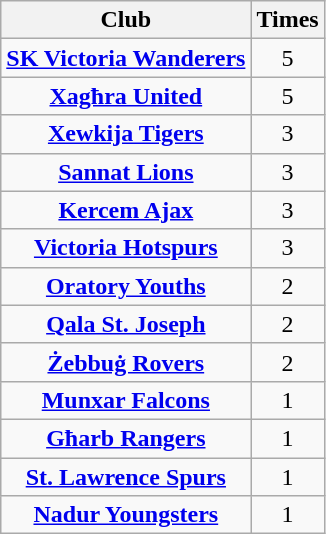<table class="wikitable" style="text-align: center;">
<tr>
<th>Club</th>
<th>Times</th>
</tr>
<tr>
<td><strong><a href='#'>SK Victoria Wanderers</a> </strong></td>
<td>5</td>
</tr>
<tr>
<td><strong><a href='#'>Xagħra United</a></strong></td>
<td>5</td>
</tr>
<tr>
<td><strong><a href='#'>Xewkija Tigers</a></strong></td>
<td>3</td>
</tr>
<tr>
<td><strong><a href='#'>Sannat Lions</a></strong></td>
<td>3</td>
</tr>
<tr>
<td><strong><a href='#'>Kercem Ajax</a></strong></td>
<td>3</td>
</tr>
<tr>
<td><strong><a href='#'>Victoria Hotspurs</a></strong></td>
<td>3</td>
</tr>
<tr>
<td><strong><a href='#'>Oratory Youths</a></strong></td>
<td>2</td>
</tr>
<tr>
<td><strong><a href='#'>Qala St. Joseph</a></strong></td>
<td>2</td>
</tr>
<tr>
<td><strong><a href='#'>Żebbuġ Rovers</a></strong></td>
<td>2</td>
</tr>
<tr>
<td><strong><a href='#'>Munxar Falcons</a></strong></td>
<td>1</td>
</tr>
<tr>
<td><strong><a href='#'>Għarb Rangers</a></strong></td>
<td>1</td>
</tr>
<tr>
<td><strong><a href='#'>St. Lawrence Spurs</a></strong></td>
<td>1</td>
</tr>
<tr>
<td><strong><a href='#'>Nadur Youngsters</a></strong></td>
<td>1</td>
</tr>
</table>
